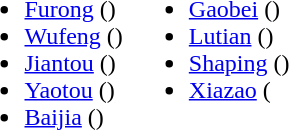<table>
<tr>
<td valign="top"><br><ul><li><a href='#'>Furong</a> ()</li><li><a href='#'>Wufeng</a> ()</li><li><a href='#'>Jiantou</a> ()</li><li><a href='#'>Yaotou</a> ()</li><li><a href='#'>Baijia</a> ()</li></ul></td>
<td valign="top"><br><ul><li><a href='#'>Gaobei</a> ()</li><li><a href='#'>Lutian</a> ()</li><li><a href='#'>Shaping</a> ()</li><li><a href='#'>Xiazao</a> (</li></ul></td>
</tr>
</table>
